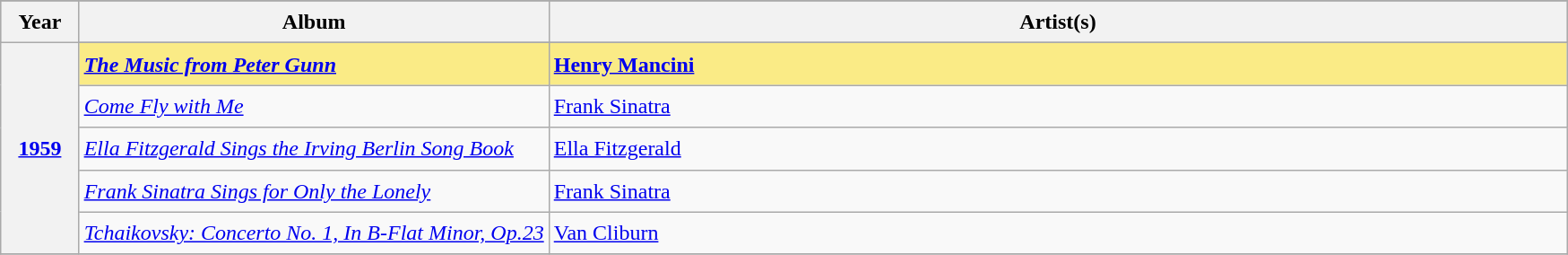<table class="wikitable" style="font-size:1.00em; line-height:1.5em;">
<tr bgcolor="#bebebe">
</tr>
<tr bgcolor="#bebebe">
<th width="5%">Year</th>
<th width="30%">Album</th>
<th width="65">Artist(s)</th>
</tr>
<tr>
<th rowspan="6" style="text-align:center;"><a href='#'>1959</a><br></th>
</tr>
<tr style="background:#FAEB86;">
<td><strong><em><a href='#'>The Music from Peter Gunn</a></em></strong></td>
<td><strong><a href='#'>Henry Mancini</a></strong></td>
</tr>
<tr>
<td><em><a href='#'>Come Fly with Me</a></em></td>
<td><a href='#'>Frank Sinatra</a></td>
</tr>
<tr>
<td><em><a href='#'>Ella Fitzgerald Sings the Irving Berlin Song Book</a></em></td>
<td><a href='#'>Ella Fitzgerald</a></td>
</tr>
<tr>
<td><em><a href='#'>Frank Sinatra Sings for Only the Lonely</a></em></td>
<td><a href='#'>Frank Sinatra</a></td>
</tr>
<tr>
<td><em><a href='#'>Tchaikovsky: Concerto No. 1, In B-Flat Minor, Op.23</a> </em></td>
<td><a href='#'>Van Cliburn</a></td>
</tr>
<tr>
</tr>
</table>
